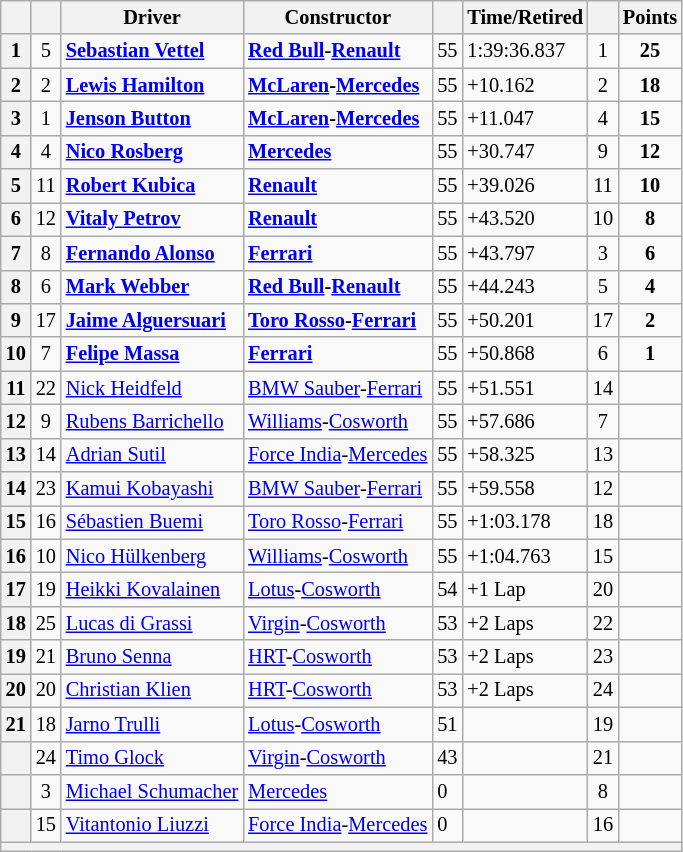<table class="wikitable sortable" style="font-size:85%">
<tr>
<th scope="col"></th>
<th scope="col"></th>
<th scope="col">Driver</th>
<th scope="col">Constructor</th>
<th scope="col" class="unsortable"></th>
<th scope="col" class="unsortable">Time/Retired</th>
<th scope="col"></th>
<th scope="col">Points</th>
</tr>
<tr>
<th>1</th>
<td align="center">5</td>
<td data-sort-value="VET"><strong> <a href='#'>Sebastian Vettel</a></strong></td>
<td><strong><a href='#'>Red Bull</a>-<a href='#'>Renault</a></strong></td>
<td>55</td>
<td>1:39:36.837</td>
<td align="center">1</td>
<td align="center"><strong>25</strong></td>
</tr>
<tr>
<th>2</th>
<td align="center">2</td>
<td data-sort-value="HAM"><strong> <a href='#'>Lewis Hamilton</a></strong></td>
<td><strong><a href='#'>McLaren</a>-<a href='#'>Mercedes</a></strong></td>
<td>55</td>
<td>+10.162</td>
<td align="center">2</td>
<td align="center"><strong>18</strong></td>
</tr>
<tr>
<th>3</th>
<td align="center">1</td>
<td data-sort-value="BUT"><strong> <a href='#'>Jenson Button</a></strong></td>
<td><strong><a href='#'>McLaren</a>-<a href='#'>Mercedes</a></strong></td>
<td>55</td>
<td>+11.047</td>
<td align="center">4</td>
<td align="center"><strong>15</strong></td>
</tr>
<tr>
<th>4</th>
<td align="center">4</td>
<td data-sort-value="ROS"><strong> <a href='#'>Nico Rosberg</a></strong></td>
<td><strong><a href='#'>Mercedes</a></strong></td>
<td>55</td>
<td>+30.747</td>
<td align="center">9</td>
<td align="center"><strong>12</strong></td>
</tr>
<tr>
<th>5</th>
<td align="center">11</td>
<td data-sort-value="KUB"><strong> <a href='#'>Robert Kubica</a></strong></td>
<td><a href='#'><strong>Renault</strong></a></td>
<td>55</td>
<td>+39.026</td>
<td align="center">11</td>
<td align="center"><strong>10</strong></td>
</tr>
<tr>
<th>6</th>
<td align="center">12</td>
<td data-sort-value="PET"><strong> <a href='#'>Vitaly Petrov</a></strong></td>
<td><a href='#'><strong>Renault</strong></a></td>
<td>55</td>
<td>+43.520</td>
<td align="center">10</td>
<td align="center"><strong>8</strong></td>
</tr>
<tr>
<th>7</th>
<td align="center">8</td>
<td data-sort-value="ALO"><strong> <a href='#'>Fernando Alonso</a></strong></td>
<td><strong><a href='#'>Ferrari</a></strong></td>
<td>55</td>
<td>+43.797</td>
<td align="center">3</td>
<td align="center"><strong>6</strong></td>
</tr>
<tr>
<th>8</th>
<td align="center">6</td>
<td data-sort-value="WEB"><strong> <a href='#'>Mark Webber</a></strong></td>
<td><strong><a href='#'>Red Bull</a>-<a href='#'>Renault</a></strong></td>
<td>55</td>
<td>+44.243</td>
<td align="center">5</td>
<td align="center"><strong>4</strong></td>
</tr>
<tr>
<th>9</th>
<td align="center">17</td>
<td data-sort-value="WEB"><strong> <a href='#'>Jaime Alguersuari</a></strong></td>
<td><strong><a href='#'>Toro Rosso</a>-<a href='#'>Ferrari</a></strong></td>
<td>55</td>
<td>+50.201</td>
<td align="center">17</td>
<td align="center"><strong>2</strong></td>
</tr>
<tr>
<th>10</th>
<td align="center">7</td>
<td data-sort-value="MAS"><strong> <a href='#'>Felipe Massa</a></strong></td>
<td><strong><a href='#'>Ferrari</a></strong></td>
<td>55</td>
<td>+50.868</td>
<td align="center">6</td>
<td align="center"><strong>1</strong></td>
</tr>
<tr>
<th>11</th>
<td align="center">22</td>
<td data-sort-value="HEI"> <a href='#'>Nick Heidfeld</a></td>
<td><a href='#'>BMW Sauber</a>-<a href='#'>Ferrari</a></td>
<td>55</td>
<td>+51.551</td>
<td align="center">14</td>
<td></td>
</tr>
<tr>
<th>12</th>
<td align="center">9</td>
<td data-sort-value="BAR"> <a href='#'>Rubens Barrichello</a></td>
<td><a href='#'>Williams</a>-<a href='#'>Cosworth</a></td>
<td>55</td>
<td>+57.686</td>
<td align="center">7</td>
<td></td>
</tr>
<tr>
<th>13</th>
<td align="center">14</td>
<td data-sort-value="SUT"> <a href='#'>Adrian Sutil</a></td>
<td><a href='#'>Force India</a>-<a href='#'>Mercedes</a></td>
<td>55</td>
<td>+58.325</td>
<td align="center">13</td>
<td></td>
</tr>
<tr>
<th>14</th>
<td align="center">23</td>
<td data-sort-value="KOB"> <a href='#'>Kamui Kobayashi</a></td>
<td><a href='#'>BMW Sauber</a>-<a href='#'>Ferrari</a></td>
<td>55</td>
<td>+59.558</td>
<td align="center">12</td>
<td></td>
</tr>
<tr>
<th>15</th>
<td align="center">16</td>
<td data-sort-value="BUE"> <a href='#'>Sébastien Buemi</a></td>
<td><a href='#'>Toro Rosso</a>-<a href='#'>Ferrari</a></td>
<td>55</td>
<td>+1:03.178</td>
<td align="center">18</td>
<td></td>
</tr>
<tr>
<th>16</th>
<td align="center">10</td>
<td data-sort-value="HUL"> <a href='#'>Nico Hülkenberg</a></td>
<td><a href='#'>Williams</a>-<a href='#'>Cosworth</a></td>
<td>55</td>
<td>+1:04.763</td>
<td align="center">15</td>
<td></td>
</tr>
<tr>
<th>17</th>
<td align="center">19</td>
<td data-sort-value="KOV"> <a href='#'>Heikki Kovalainen</a></td>
<td><a href='#'>Lotus</a>-<a href='#'>Cosworth</a></td>
<td>54</td>
<td>+1 Lap</td>
<td align="center">20</td>
<td></td>
</tr>
<tr>
<th>18</th>
<td align="center">25</td>
<td data-sort-value="DIG"> <a href='#'>Lucas di Grassi</a></td>
<td><a href='#'>Virgin</a>-<a href='#'>Cosworth</a></td>
<td>53</td>
<td>+2 Laps</td>
<td align="center">22</td>
<td></td>
</tr>
<tr>
<th>19</th>
<td align="center">21</td>
<td data-sort-value="SEN"> <a href='#'>Bruno Senna</a></td>
<td><a href='#'>HRT</a>-<a href='#'>Cosworth</a></td>
<td>53</td>
<td>+2 Laps</td>
<td align="center">23</td>
<td></td>
</tr>
<tr>
<th>20</th>
<td align="center">20</td>
<td data-sort-value="KLI"> <a href='#'>Christian Klien</a></td>
<td><a href='#'>HRT</a>-<a href='#'>Cosworth</a></td>
<td>53</td>
<td>+2 Laps</td>
<td align="center">24</td>
<td></td>
</tr>
<tr>
<th>21</th>
<td align="center">18</td>
<td data-sort-value="TRU"> <a href='#'>Jarno Trulli</a></td>
<td><a href='#'>Lotus</a>-<a href='#'>Cosworth</a></td>
<td>51</td>
<td></td>
<td align="center">19</td>
<td></td>
</tr>
<tr>
<th data-sort-value="22"></th>
<td align="center">24</td>
<td data-sort-value="GLO"> <a href='#'>Timo Glock</a></td>
<td><a href='#'>Virgin</a>-<a href='#'>Cosworth</a></td>
<td>43</td>
<td></td>
<td align="center">21</td>
<td></td>
</tr>
<tr>
<th data-sort-value="23"></th>
<td align="center">3</td>
<td data-sort-value="SCH"> <a href='#'>Michael Schumacher</a></td>
<td><a href='#'>Mercedes</a></td>
<td>0</td>
<td></td>
<td align="center">8</td>
<td></td>
</tr>
<tr>
<th data-sort-value="24"></th>
<td align="center">15</td>
<td data-sort-value="LIU"> <a href='#'>Vitantonio Liuzzi</a></td>
<td><a href='#'>Force India</a>-<a href='#'>Mercedes</a></td>
<td>0</td>
<td></td>
<td align="center">16</td>
<td></td>
</tr>
<tr>
<th colspan="8"></th>
</tr>
</table>
